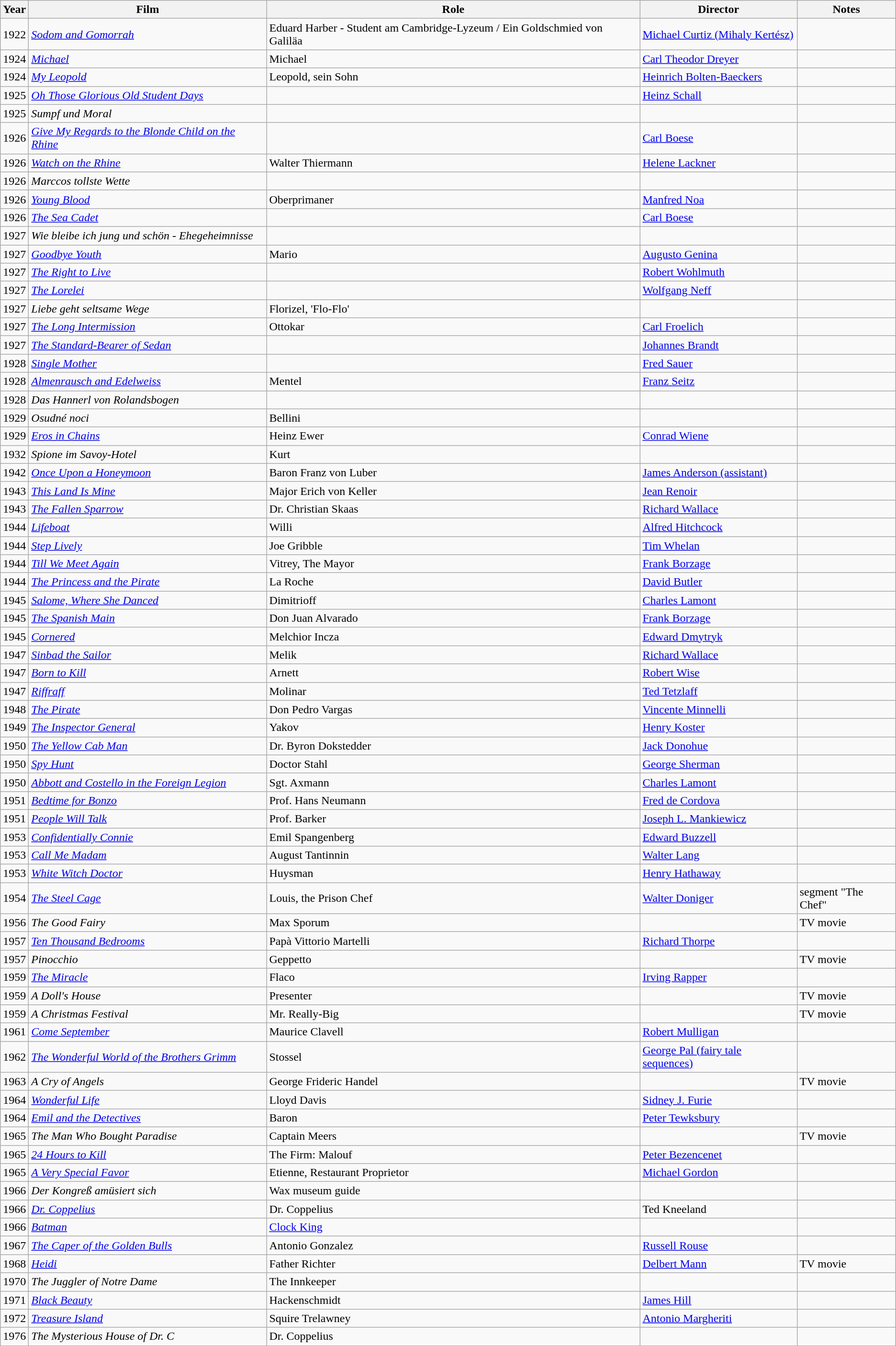<table class="wikitable sortable">
<tr>
<th>Year</th>
<th>Film</th>
<th>Role</th>
<th>Director</th>
<th class="unsortable">Notes</th>
</tr>
<tr>
<td>1922</td>
<td><em><a href='#'>Sodom and Gomorrah</a></em></td>
<td>Eduard Harber - Student am Cambridge-Lyzeum / Ein Goldschmied von Galiläa</td>
<td><a href='#'>Michael Curtiz (Mihaly Kertész)</a></td>
<td></td>
</tr>
<tr>
<td>1924</td>
<td><em><a href='#'>Michael</a></em></td>
<td>Michael</td>
<td><a href='#'>Carl Theodor Dreyer</a></td>
<td></td>
</tr>
<tr>
<td>1924</td>
<td><em><a href='#'>My Leopold</a></em></td>
<td>Leopold, sein Sohn</td>
<td><a href='#'>Heinrich Bolten-Baeckers</a></td>
<td></td>
</tr>
<tr>
<td>1925</td>
<td><em><a href='#'>Oh Those Glorious Old Student Days</a></em></td>
<td></td>
<td><a href='#'>Heinz Schall</a></td>
<td></td>
</tr>
<tr>
<td>1925</td>
<td><em>Sumpf und Moral</em></td>
<td></td>
<td></td>
<td></td>
</tr>
<tr>
<td>1926</td>
<td><em><a href='#'>Give My Regards to the Blonde Child on the Rhine</a></em></td>
<td></td>
<td><a href='#'>Carl Boese</a></td>
<td></td>
</tr>
<tr>
<td>1926</td>
<td><em><a href='#'>Watch on the Rhine</a></em></td>
<td>Walter Thiermann</td>
<td><a href='#'>Helene Lackner</a></td>
<td></td>
</tr>
<tr>
<td>1926</td>
<td><em>Marccos tollste Wette</em></td>
<td></td>
<td></td>
<td></td>
</tr>
<tr>
<td>1926</td>
<td><em><a href='#'>Young Blood</a></em></td>
<td>Oberprimaner</td>
<td><a href='#'>Manfred Noa</a></td>
<td></td>
</tr>
<tr>
<td>1926</td>
<td><em><a href='#'>The Sea Cadet</a></em></td>
<td></td>
<td><a href='#'>Carl Boese</a></td>
<td></td>
</tr>
<tr>
<td>1927</td>
<td><em>Wie bleibe ich jung und schön - Ehegeheimnisse</em></td>
<td></td>
<td></td>
<td></td>
</tr>
<tr>
<td>1927</td>
<td><em><a href='#'>Goodbye Youth</a></em></td>
<td>Mario</td>
<td><a href='#'>Augusto Genina</a></td>
<td></td>
</tr>
<tr>
<td>1927</td>
<td><em><a href='#'>The Right to Live</a></em></td>
<td></td>
<td><a href='#'>Robert Wohlmuth</a></td>
<td></td>
</tr>
<tr>
<td>1927</td>
<td><em><a href='#'>The Lorelei</a></em></td>
<td></td>
<td><a href='#'>Wolfgang Neff</a></td>
<td></td>
</tr>
<tr>
<td>1927</td>
<td><em>Liebe geht seltsame Wege</em></td>
<td>Florizel, 'Flo-Flo'</td>
<td></td>
<td></td>
</tr>
<tr>
<td>1927</td>
<td><em><a href='#'>The Long Intermission</a></em></td>
<td>Ottokar</td>
<td><a href='#'>Carl Froelich</a></td>
<td></td>
</tr>
<tr>
<td>1927</td>
<td><em><a href='#'>The Standard-Bearer of Sedan</a></em></td>
<td></td>
<td><a href='#'>Johannes Brandt</a></td>
<td></td>
</tr>
<tr>
<td>1928</td>
<td><em><a href='#'>Single Mother</a></em></td>
<td></td>
<td><a href='#'>Fred Sauer</a></td>
<td></td>
</tr>
<tr>
<td>1928</td>
<td><em><a href='#'>Almenrausch and Edelweiss</a></em></td>
<td>Mentel</td>
<td><a href='#'>Franz Seitz</a></td>
<td></td>
</tr>
<tr>
<td>1928</td>
<td><em>Das Hannerl von Rolandsbogen</em></td>
<td></td>
<td></td>
<td></td>
</tr>
<tr>
<td>1929</td>
<td><em>Osudné noci</em></td>
<td>Bellini</td>
<td></td>
<td></td>
</tr>
<tr>
<td>1929</td>
<td><em><a href='#'>Eros in Chains</a></em></td>
<td>Heinz Ewer</td>
<td><a href='#'>Conrad Wiene</a></td>
<td></td>
</tr>
<tr>
<td>1932</td>
<td><em>Spione im Savoy-Hotel</em></td>
<td>Kurt</td>
<td></td>
<td></td>
</tr>
<tr>
<td>1942</td>
<td><em><a href='#'>Once Upon a Honeymoon</a></em></td>
<td>Baron Franz von Luber</td>
<td><a href='#'>James Anderson (assistant)</a></td>
<td></td>
</tr>
<tr>
<td>1943</td>
<td><em><a href='#'>This Land Is Mine</a></em></td>
<td>Major Erich von Keller</td>
<td><a href='#'>Jean Renoir</a></td>
<td></td>
</tr>
<tr>
<td>1943</td>
<td><em><a href='#'>The Fallen Sparrow</a></em></td>
<td>Dr. Christian Skaas</td>
<td><a href='#'>Richard Wallace</a></td>
<td></td>
</tr>
<tr>
<td>1944</td>
<td><em><a href='#'>Lifeboat</a></em></td>
<td>Willi</td>
<td><a href='#'>Alfred Hitchcock</a></td>
<td></td>
</tr>
<tr>
<td>1944</td>
<td><em><a href='#'>Step Lively</a></em></td>
<td>Joe Gribble</td>
<td><a href='#'>Tim Whelan</a></td>
<td></td>
</tr>
<tr>
<td>1944</td>
<td><em><a href='#'>Till We Meet Again</a></em></td>
<td>Vitrey, The Mayor</td>
<td><a href='#'>Frank Borzage</a></td>
<td></td>
</tr>
<tr>
<td>1944</td>
<td><em><a href='#'>The Princess and the Pirate</a></em></td>
<td>La Roche</td>
<td><a href='#'>David Butler</a></td>
<td></td>
</tr>
<tr>
<td>1945</td>
<td><em><a href='#'>Salome, Where She Danced</a></em></td>
<td>Dimitrioff</td>
<td><a href='#'>Charles Lamont</a></td>
<td></td>
</tr>
<tr>
<td>1945</td>
<td><em><a href='#'>The Spanish Main</a></em></td>
<td>Don Juan Alvarado</td>
<td><a href='#'>Frank Borzage</a></td>
<td></td>
</tr>
<tr>
<td>1945</td>
<td><em><a href='#'>Cornered</a></em></td>
<td>Melchior Incza</td>
<td><a href='#'>Edward Dmytryk</a></td>
<td></td>
</tr>
<tr>
<td>1947</td>
<td><em><a href='#'>Sinbad the Sailor</a></em></td>
<td>Melik</td>
<td><a href='#'>Richard Wallace</a></td>
<td></td>
</tr>
<tr>
<td>1947</td>
<td><em><a href='#'>Born to Kill</a></em></td>
<td>Arnett</td>
<td><a href='#'>Robert Wise</a></td>
<td></td>
</tr>
<tr>
<td>1947</td>
<td><em><a href='#'>Riffraff</a></em></td>
<td>Molinar</td>
<td><a href='#'>Ted Tetzlaff</a></td>
<td></td>
</tr>
<tr>
<td>1948</td>
<td><em><a href='#'>The Pirate</a></em></td>
<td>Don Pedro Vargas</td>
<td><a href='#'>Vincente Minnelli</a></td>
<td></td>
</tr>
<tr>
<td>1949</td>
<td><em><a href='#'>The Inspector General</a></em></td>
<td>Yakov</td>
<td><a href='#'>Henry Koster</a></td>
<td></td>
</tr>
<tr>
<td>1950</td>
<td><em><a href='#'>The Yellow Cab Man</a></em></td>
<td>Dr. Byron Dokstedder</td>
<td><a href='#'>Jack Donohue</a></td>
<td></td>
</tr>
<tr>
<td>1950</td>
<td><em><a href='#'>Spy Hunt</a></em></td>
<td>Doctor Stahl</td>
<td><a href='#'>George Sherman</a></td>
<td></td>
</tr>
<tr>
<td>1950</td>
<td><em><a href='#'>Abbott and Costello in the Foreign Legion</a></em></td>
<td>Sgt. Axmann</td>
<td><a href='#'>Charles Lamont</a></td>
<td></td>
</tr>
<tr>
<td>1951</td>
<td><em><a href='#'>Bedtime for Bonzo</a></em></td>
<td>Prof. Hans Neumann</td>
<td><a href='#'>Fred de Cordova</a></td>
<td></td>
</tr>
<tr>
<td>1951</td>
<td><em><a href='#'>People Will Talk</a></em></td>
<td>Prof. Barker</td>
<td><a href='#'>Joseph L. Mankiewicz</a></td>
<td></td>
</tr>
<tr>
<td>1953</td>
<td><em><a href='#'>Confidentially Connie</a></em></td>
<td>Emil Spangenberg</td>
<td><a href='#'>Edward Buzzell</a></td>
<td></td>
</tr>
<tr>
<td>1953</td>
<td><em><a href='#'>Call Me Madam</a></em></td>
<td>August Tantinnin</td>
<td><a href='#'>Walter Lang</a></td>
<td></td>
</tr>
<tr>
<td>1953</td>
<td><em><a href='#'>White Witch Doctor</a></em></td>
<td>Huysman</td>
<td><a href='#'>Henry Hathaway</a></td>
<td></td>
</tr>
<tr>
<td>1954</td>
<td><em><a href='#'>The Steel Cage</a></em></td>
<td>Louis, the Prison Chef</td>
<td><a href='#'>Walter Doniger</a></td>
<td>segment "The Chef"</td>
</tr>
<tr>
<td>1956</td>
<td><em>The Good Fairy</em></td>
<td>Max Sporum</td>
<td></td>
<td>TV movie</td>
</tr>
<tr>
<td>1957</td>
<td><em><a href='#'>Ten Thousand Bedrooms</a></em></td>
<td>Papà Vittorio Martelli</td>
<td><a href='#'>Richard Thorpe</a></td>
<td></td>
</tr>
<tr>
<td>1957</td>
<td><em>Pinocchio</em></td>
<td>Geppetto</td>
<td></td>
<td>TV movie</td>
</tr>
<tr>
<td>1959</td>
<td><em><a href='#'>The Miracle</a></em></td>
<td>Flaco</td>
<td><a href='#'>Irving Rapper</a></td>
<td></td>
</tr>
<tr>
<td>1959</td>
<td><em>A Doll's House</em></td>
<td>Presenter</td>
<td></td>
<td>TV movie</td>
</tr>
<tr>
<td>1959</td>
<td><em>A Christmas Festival</em></td>
<td>Mr. Really-Big</td>
<td></td>
<td>TV movie</td>
</tr>
<tr>
<td>1961</td>
<td><em><a href='#'>Come September</a></em></td>
<td>Maurice Clavell</td>
<td><a href='#'>Robert Mulligan</a></td>
<td></td>
</tr>
<tr>
<td>1962</td>
<td><em><a href='#'>The Wonderful World of the Brothers Grimm</a></em></td>
<td>Stossel</td>
<td><a href='#'>George Pal (fairy tale sequences)</a></td>
<td></td>
</tr>
<tr>
<td>1963</td>
<td><em>A Cry of Angels</em></td>
<td>George Frideric Handel</td>
<td></td>
<td>TV movie</td>
</tr>
<tr>
<td>1964</td>
<td><em><a href='#'>Wonderful Life</a></em></td>
<td>Lloyd Davis</td>
<td><a href='#'>Sidney J. Furie</a></td>
<td></td>
</tr>
<tr>
<td>1964</td>
<td><em><a href='#'>Emil and the Detectives</a></em></td>
<td>Baron</td>
<td><a href='#'>Peter Tewksbury</a></td>
<td></td>
</tr>
<tr>
<td>1965</td>
<td><em>The Man Who Bought Paradise</em></td>
<td>Captain Meers</td>
<td></td>
<td>TV movie</td>
</tr>
<tr>
<td>1965</td>
<td><em><a href='#'>24 Hours to Kill</a></em></td>
<td>The Firm: Malouf</td>
<td><a href='#'>Peter Bezencenet</a></td>
<td></td>
</tr>
<tr>
<td>1965</td>
<td><em><a href='#'>A Very Special Favor</a></em></td>
<td>Etienne, Restaurant Proprietor</td>
<td><a href='#'>Michael Gordon</a></td>
<td></td>
</tr>
<tr>
<td>1966</td>
<td><em>Der Kongreß amüsiert sich</em></td>
<td>Wax museum guide</td>
<td></td>
<td></td>
</tr>
<tr>
<td>1966</td>
<td><em><a href='#'>Dr. Coppelius</a></em></td>
<td>Dr. Coppelius</td>
<td>Ted Kneeland</td>
<td></td>
</tr>
<tr>
<td>1966</td>
<td><em><a href='#'>Batman</a></em></td>
<td><a href='#'>Clock King</a></td>
<td></td>
<td></td>
</tr>
<tr>
<td>1967</td>
<td><em><a href='#'>The Caper of the Golden Bulls</a></em></td>
<td>Antonio Gonzalez</td>
<td><a href='#'>Russell Rouse</a></td>
<td></td>
</tr>
<tr>
<td>1968</td>
<td><em><a href='#'>Heidi</a></em></td>
<td>Father Richter</td>
<td><a href='#'>Delbert Mann</a></td>
<td>TV movie</td>
</tr>
<tr>
<td>1970</td>
<td><em>The Juggler of Notre Dame</em></td>
<td>The Innkeeper</td>
<td></td>
<td></td>
</tr>
<tr>
<td>1971</td>
<td><em><a href='#'>Black Beauty</a></em></td>
<td>Hackenschmidt</td>
<td><a href='#'>James Hill</a></td>
<td></td>
</tr>
<tr>
<td>1972</td>
<td><em><a href='#'>Treasure Island</a></em></td>
<td>Squire Trelawney</td>
<td><a href='#'>Antonio Margheriti</a></td>
<td></td>
</tr>
<tr>
<td>1976</td>
<td><em>The Mysterious House of Dr. C</em></td>
<td>Dr. Coppelius</td>
<td></td>
<td></td>
</tr>
</table>
